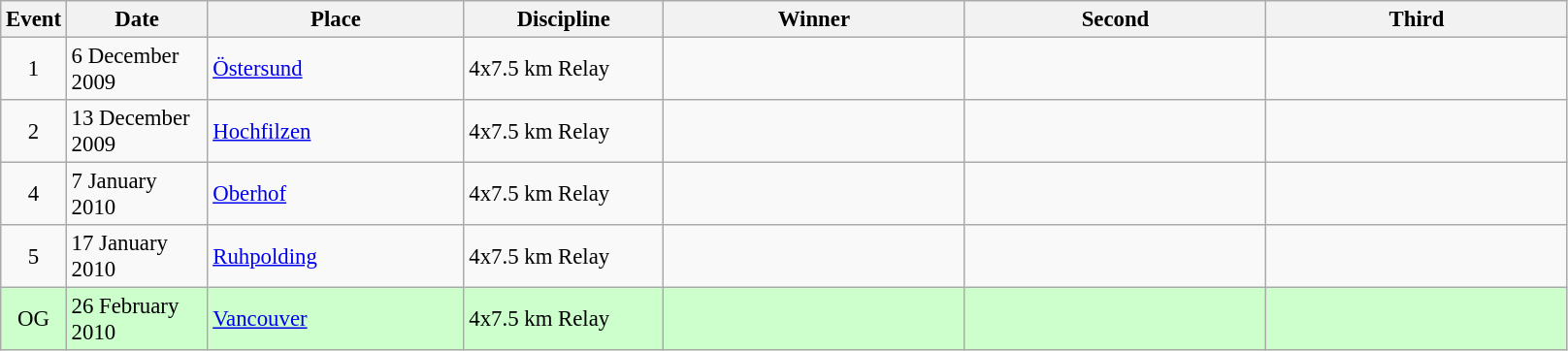<table class="wikitable" style="font-size:95%;">
<tr>
<th width="30">Event</th>
<th width="90">Date</th>
<th width="169">Place</th>
<th width="130">Discipline</th>
<th width="200">Winner</th>
<th width="200">Second</th>
<th width="200">Third</th>
</tr>
<tr>
<td align=center>1</td>
<td>6 December 2009</td>
<td> <a href='#'>Östersund</a></td>
<td>4x7.5 km Relay</td>
<td></td>
<td></td>
<td></td>
</tr>
<tr>
<td align=center>2</td>
<td>13 December 2009</td>
<td> <a href='#'>Hochfilzen</a></td>
<td>4x7.5 km Relay</td>
<td></td>
<td></td>
<td></td>
</tr>
<tr>
<td align=center>4</td>
<td>7 January 2010</td>
<td> <a href='#'>Oberhof</a></td>
<td>4x7.5 km Relay</td>
<td></td>
<td></td>
<td></td>
</tr>
<tr>
<td align=center>5</td>
<td>17 January 2010</td>
<td> <a href='#'>Ruhpolding</a></td>
<td>4x7.5 km Relay</td>
<td></td>
<td></td>
<td></td>
</tr>
<tr style="background:#cfc;">
<td align=center>OG</td>
<td>26 February 2010</td>
<td> <a href='#'>Vancouver</a></td>
<td>4x7.5 km Relay</td>
<td></td>
<td></td>
<td></td>
</tr>
</table>
